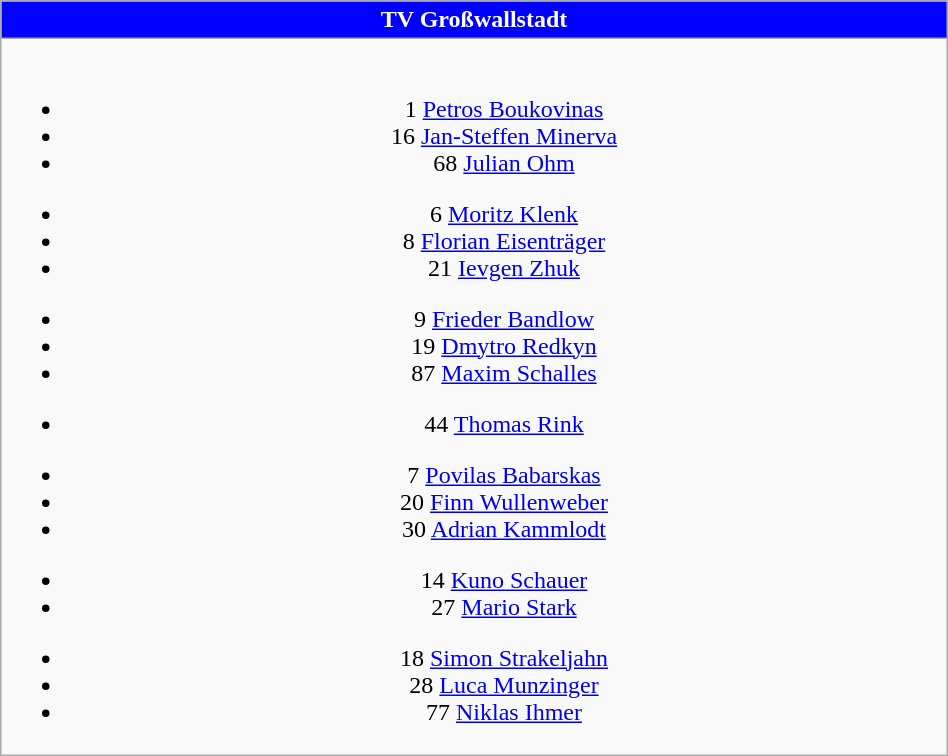<table class="wikitable" style="font-size:100%; text-align:center;" width=50%>
<tr>
<th colspan=5 style="background-color:#0000FF;color:white;text-align:center;">TV Großwallstadt</th>
</tr>
<tr>
<td><br>
<ul><li>1  <a href='#'>Petros Boukovinas</a></li><li>16  <a href='#'>Jan-Steffen Minerva</a></li><li>68  <a href='#'>Julian Ohm</a></li></ul><ul><li>6  <a href='#'>Moritz Klenk</a></li><li>8  <a href='#'>Florian Eisenträger</a></li><li>21  <a href='#'>Ievgen Zhuk</a></li></ul><ul><li>9  <a href='#'>Frieder Bandlow</a></li><li>19  <a href='#'>Dmytro Redkyn</a></li><li>87  <a href='#'>Maxim Schalles</a></li></ul><ul><li>44  <a href='#'>Thomas Rink</a></li></ul><ul><li>7  <a href='#'>Povilas Babarskas</a></li><li>20  <a href='#'>Finn Wullenweber</a></li><li>30  <a href='#'>Adrian Kammlodt</a></li></ul><ul><li>14  <a href='#'>Kuno Schauer</a></li><li>27  <a href='#'>Mario Stark</a></li></ul><ul><li>18  <a href='#'>Simon Strakeljahn</a></li><li>28  <a href='#'>Luca Munzinger</a></li><li>77  <a href='#'>Niklas Ihmer</a></li></ul></td>
</tr>
</table>
